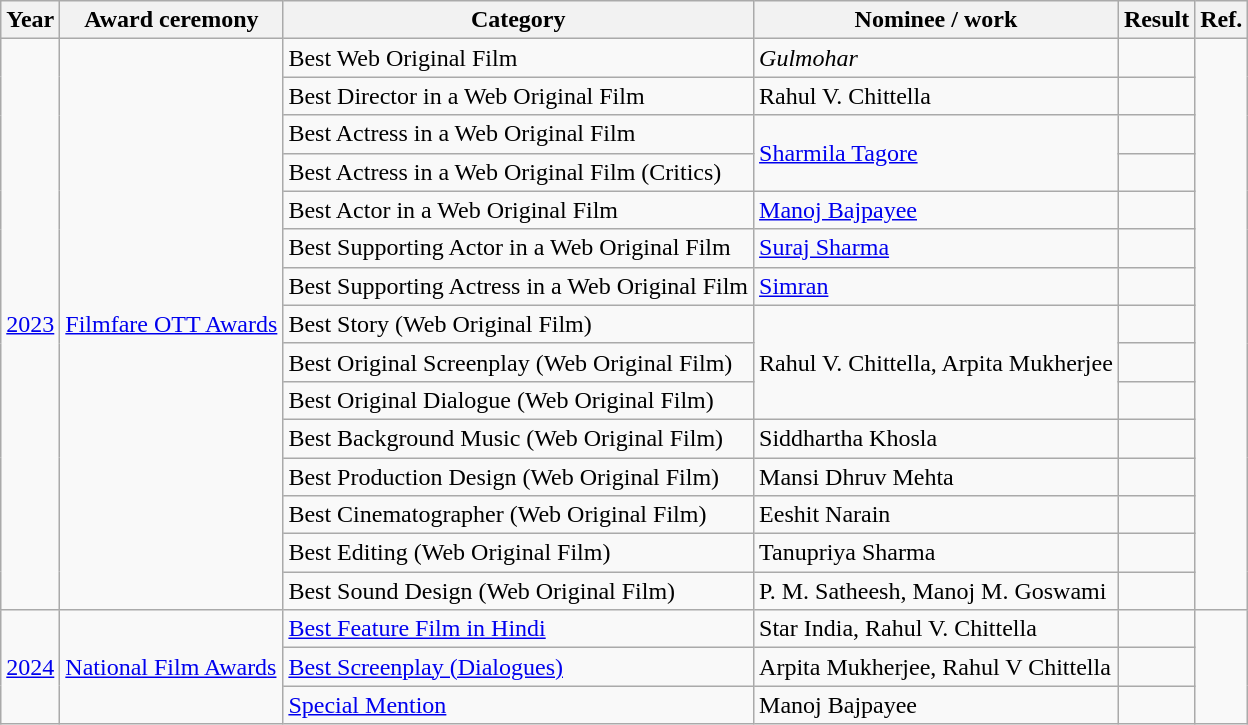<table class="wikitable">
<tr>
<th>Year</th>
<th>Award ceremony</th>
<th>Category</th>
<th>Nominee / work</th>
<th>Result</th>
<th>Ref.</th>
</tr>
<tr>
<td rowspan="15"><a href='#'>2023</a></td>
<td rowspan="15"><a href='#'>Filmfare OTT Awards</a></td>
<td>Best Web Original Film</td>
<td><em>Gulmohar</em></td>
<td></td>
<td rowspan="15"></td>
</tr>
<tr>
<td>Best Director in a Web Original Film</td>
<td>Rahul V. Chittella</td>
<td></td>
</tr>
<tr>
<td>Best Actress in a Web Original Film</td>
<td rowspan="2"><a href='#'>Sharmila Tagore</a></td>
<td></td>
</tr>
<tr>
<td>Best Actress in a Web Original Film (Critics)</td>
<td></td>
</tr>
<tr>
<td>Best Actor in a Web Original Film</td>
<td><a href='#'>Manoj Bajpayee</a></td>
<td></td>
</tr>
<tr>
<td>Best Supporting Actor in a Web Original Film</td>
<td><a href='#'>Suraj Sharma</a></td>
<td></td>
</tr>
<tr>
<td>Best Supporting Actress in a Web Original Film</td>
<td><a href='#'>Simran</a></td>
<td></td>
</tr>
<tr>
<td>Best Story (Web Original Film)</td>
<td rowspan="3">Rahul V. Chittella, Arpita Mukherjee</td>
<td></td>
</tr>
<tr>
<td>Best Original Screenplay (Web Original Film)</td>
<td></td>
</tr>
<tr>
<td>Best Original Dialogue (Web Original Film)</td>
<td></td>
</tr>
<tr>
<td>Best Background Music (Web Original Film)</td>
<td>Siddhartha Khosla</td>
<td></td>
</tr>
<tr>
<td>Best Production Design (Web Original Film)</td>
<td>Mansi Dhruv Mehta</td>
<td></td>
</tr>
<tr>
<td>Best Cinematographer (Web Original Film)</td>
<td>Eeshit Narain</td>
<td></td>
</tr>
<tr>
<td>Best Editing (Web Original Film)</td>
<td>Tanupriya Sharma</td>
<td></td>
</tr>
<tr>
<td>Best Sound Design (Web Original Film)</td>
<td>P. M. Satheesh, Manoj M. Goswami</td>
<td></td>
</tr>
<tr>
<td rowspan="3"><a href='#'>2024</a></td>
<td rowspan="3"><a href='#'>National Film Awards</a></td>
<td><a href='#'>Best Feature Film in Hindi</a></td>
<td>Star India, Rahul V. Chittella</td>
<td></td>
<td rowspan="3"></td>
</tr>
<tr>
<td><a href='#'>Best Screenplay (Dialogues)</a></td>
<td>Arpita Mukherjee, Rahul V Chittella</td>
<td></td>
</tr>
<tr>
<td><a href='#'>Special Mention</a></td>
<td>Manoj Bajpayee</td>
<td></td>
</tr>
</table>
